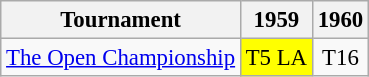<table class="wikitable" style="font-size:95%;text-align:center;">
<tr>
<th>Tournament</th>
<th>1959</th>
<th>1960</th>
</tr>
<tr>
<td align=left><a href='#'>The Open Championship</a></td>
<td style="background:yellow;">T5 <span>LA</span></td>
<td>T16</td>
</tr>
</table>
